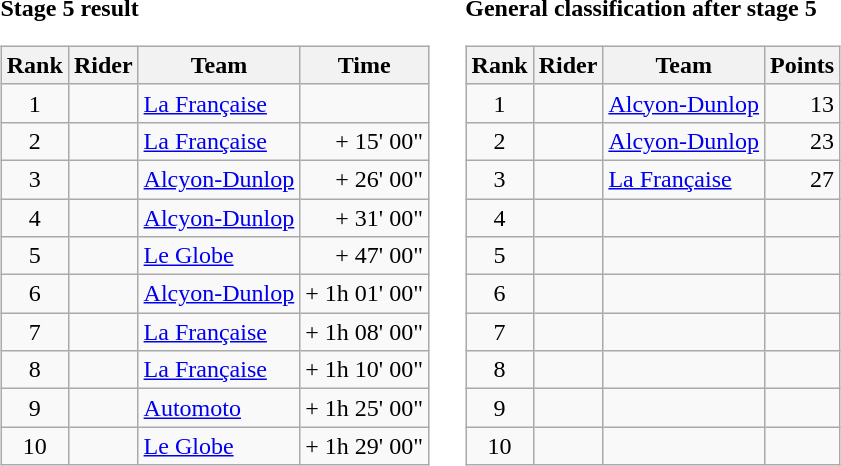<table>
<tr>
<td><strong>Stage 5 result</strong><br><table class="wikitable">
<tr>
<th scope="col">Rank</th>
<th scope="col">Rider</th>
<th scope="col">Team</th>
<th scope="col">Time</th>
</tr>
<tr>
<td style="text-align:center;">1</td>
<td></td>
<td><a href='#'>La Française</a></td>
<td style="text-align:right;"></td>
</tr>
<tr>
<td style="text-align:center;">2</td>
<td></td>
<td><a href='#'>La Française</a></td>
<td style="text-align:right;">+ 15' 00"</td>
</tr>
<tr>
<td style="text-align:center;">3</td>
<td></td>
<td><a href='#'>Alcyon-Dunlop</a></td>
<td style="text-align:right;">+ 26' 00"</td>
</tr>
<tr>
<td style="text-align:center;">4</td>
<td></td>
<td><a href='#'>Alcyon-Dunlop</a></td>
<td style="text-align:right;">+ 31' 00"</td>
</tr>
<tr>
<td style="text-align:center;">5</td>
<td></td>
<td><a href='#'>Le Globe</a></td>
<td style="text-align:right;">+ 47' 00"</td>
</tr>
<tr>
<td style="text-align:center;">6</td>
<td></td>
<td><a href='#'>Alcyon-Dunlop</a></td>
<td style="text-align:right;">+ 1h 01' 00"</td>
</tr>
<tr>
<td style="text-align:center;">7</td>
<td></td>
<td><a href='#'>La Française</a></td>
<td style="text-align:right;">+ 1h 08' 00"</td>
</tr>
<tr>
<td style="text-align:center;">8</td>
<td></td>
<td><a href='#'>La Française</a></td>
<td style="text-align:right;">+ 1h 10' 00"</td>
</tr>
<tr>
<td style="text-align:center;">9</td>
<td></td>
<td><a href='#'>Automoto</a></td>
<td style="text-align:right;">+ 1h 25' 00"</td>
</tr>
<tr>
<td style="text-align:center;">10</td>
<td></td>
<td><a href='#'>Le Globe</a></td>
<td style="text-align:right;">+ 1h 29' 00"</td>
</tr>
</table>
</td>
<td></td>
<td><strong>General classification after stage 5</strong><br><table class="wikitable">
<tr>
<th scope="col">Rank</th>
<th scope="col">Rider</th>
<th scope="col">Team</th>
<th scope="col">Points</th>
</tr>
<tr>
<td style="text-align:center;">1</td>
<td></td>
<td><a href='#'>Alcyon-Dunlop</a></td>
<td style="text-align:right;">13</td>
</tr>
<tr>
<td style="text-align:center;">2</td>
<td></td>
<td><a href='#'>Alcyon-Dunlop</a></td>
<td style="text-align:right;">23</td>
</tr>
<tr>
<td style="text-align:center;">3</td>
<td></td>
<td><a href='#'>La Française</a></td>
<td style="text-align:right;">27</td>
</tr>
<tr>
<td style="text-align:center;">4</td>
<td></td>
<td></td>
<td></td>
</tr>
<tr>
<td style="text-align:center;">5</td>
<td></td>
<td></td>
<td></td>
</tr>
<tr>
<td style="text-align:center;">6</td>
<td></td>
<td></td>
<td></td>
</tr>
<tr>
<td style="text-align:center;">7</td>
<td></td>
<td></td>
<td></td>
</tr>
<tr>
<td style="text-align:center;">8</td>
<td></td>
<td></td>
<td></td>
</tr>
<tr>
<td style="text-align:center;">9</td>
<td></td>
<td></td>
<td></td>
</tr>
<tr>
<td style="text-align:center;">10</td>
<td></td>
<td></td>
<td></td>
</tr>
</table>
</td>
</tr>
</table>
